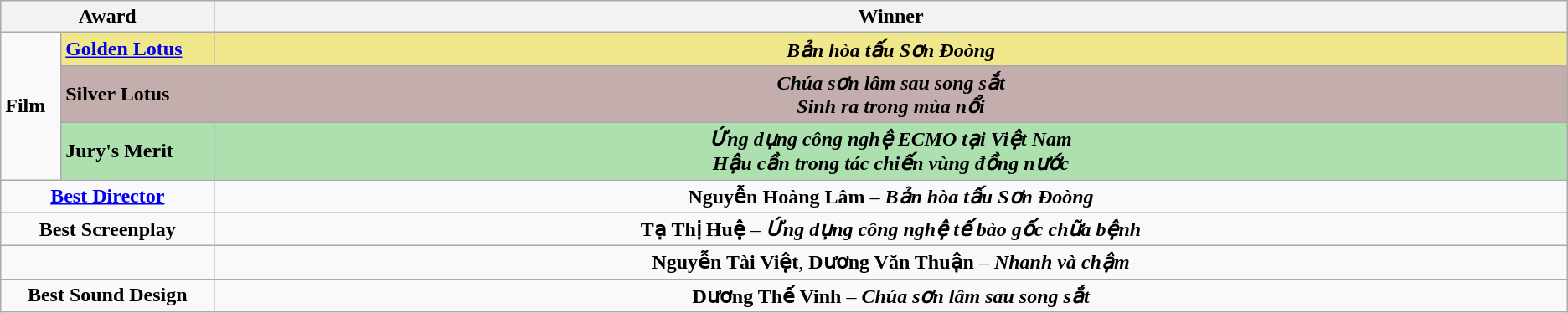<table class=wikitable>
<tr>
<th width="12%" colspan="2">Award</th>
<th width="76%">Winner</th>
</tr>
<tr>
<td rowspan="3"><strong>Film</strong></td>
<td style="background:#F0E68C"><strong><a href='#'>Golden Lotus</a></strong></td>
<td style="background:#F0E68C" align=center><strong><em>Bản hòa tấu Sơn Đoòng</em></strong></td>
</tr>
<tr>
<td style="background:#C4AEAD"><strong>Silver Lotus</strong></td>
<td style="background:#C4AEAD" align=center><strong><em>Chúa sơn lâm sau song sắt</em></strong><br><strong><em>Sinh ra trong mùa nổi</em></strong></td>
</tr>
<tr>
<td style="background:#ACE1AF"><strong>Jury's Merit</strong></td>
<td style="background:#ACE1AF" align=center><strong><em>Ứng dụng công nghệ ECMO tại Việt Nam</em></strong><br><strong><em>Hậu cần trong tác chiến vùng đồng nước</em></strong></td>
</tr>
<tr>
<td colspan="2" align=center><strong><a href='#'>Best Director</a></strong></td>
<td align=center><strong>Nguyễn Hoàng Lâm</strong> – <strong><em>Bản hòa tấu Sơn Đoòng</em></strong></td>
</tr>
<tr>
<td colspan="2" align=center><strong>Best Screenplay</strong></td>
<td align=center><strong>Tạ Thị Huệ</strong> – <strong><em>Ứng dụng công nghệ tế bào gốc chữa bệnh</em></strong></td>
</tr>
<tr>
<td colspan="2" align=center><strong></strong></td>
<td align=center><strong>Nguyễn Tài Việt</strong>, <strong>Dương Văn Thuận</strong> – <strong><em>Nhanh và chậm</em></strong></td>
</tr>
<tr>
<td colspan="2" align=center><strong>Best Sound Design</strong></td>
<td align=center><strong>Dương Thế Vinh</strong> – <strong><em>Chúa sơn lâm sau song sắt</em></strong></td>
</tr>
</table>
